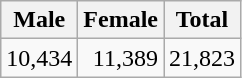<table class="wikitable">
<tr>
<th>Male</th>
<th>Female</th>
<th>Total</th>
</tr>
<tr>
<td align="right">10,434</td>
<td align="right">11,389</td>
<td>21,823</td>
</tr>
</table>
